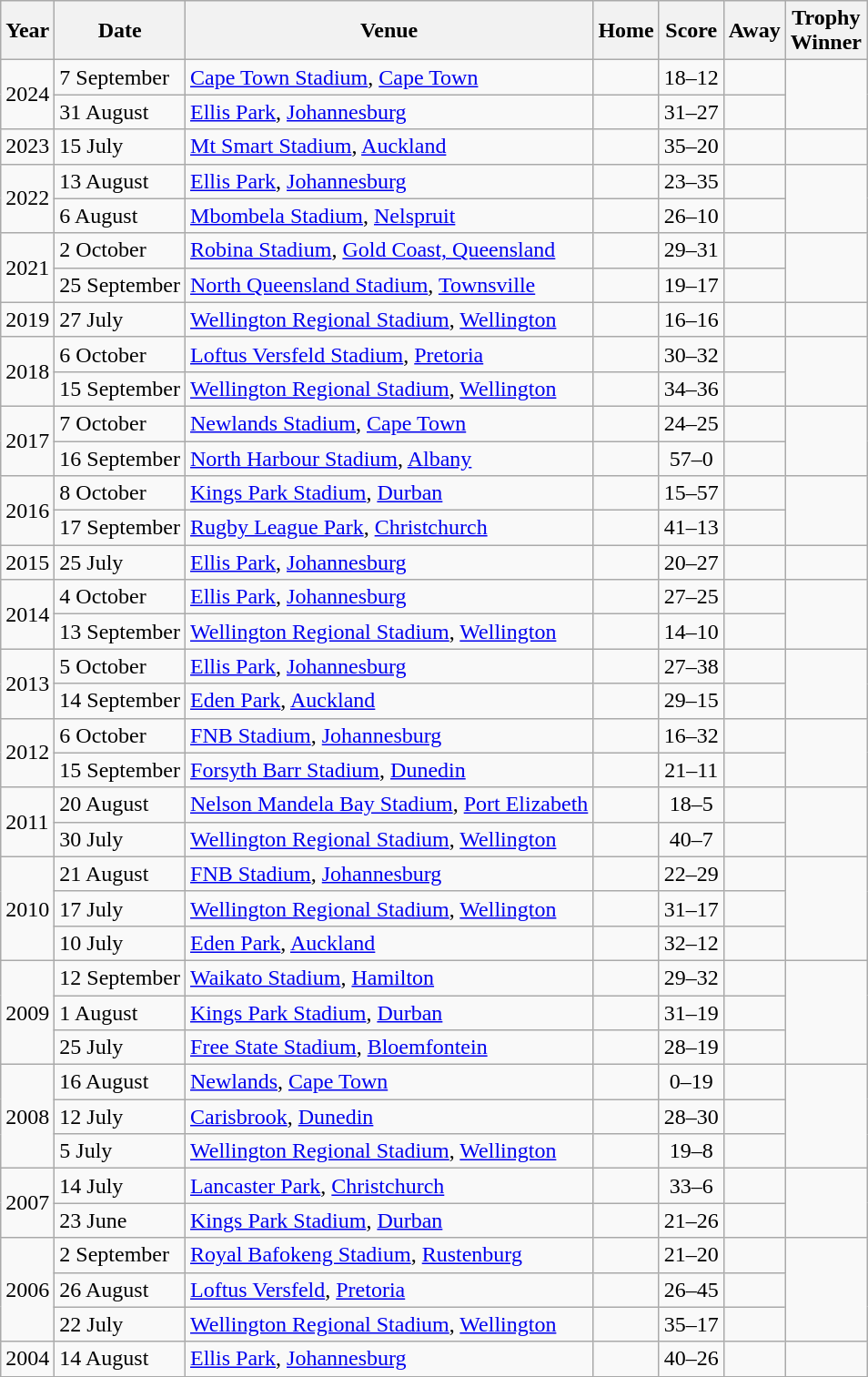<table class="wikitable">
<tr>
<th>Year</th>
<th>Date</th>
<th>Venue</th>
<th>Home</th>
<th>Score</th>
<th>Away</th>
<th>Trophy<br>Winner</th>
</tr>
<tr>
<td rowspan="2">2024</td>
<td>7 September</td>
<td><a href='#'>Cape Town Stadium</a>, <a href='#'>Cape Town</a></td>
<td align=right></td>
<td align=center>18–12</td>
<td></td>
<td rowspan=2></td>
</tr>
<tr>
<td>31 August</td>
<td><a href='#'>Ellis Park</a>, <a href='#'>Johannesburg</a></td>
<td align=right></td>
<td align=center>31–27</td>
<td></td>
</tr>
<tr>
<td rowspan="1">2023</td>
<td>15 July</td>
<td><a href='#'>Mt Smart Stadium</a>, <a href='#'>Auckland</a></td>
<td align=right></td>
<td align=center>35–20</td>
<td></td>
<td rowspan=1></td>
</tr>
<tr>
<td rowspan="2">2022</td>
<td>13 August</td>
<td><a href='#'>Ellis Park</a>, <a href='#'>Johannesburg</a></td>
<td align=right></td>
<td align=center>23–35</td>
<td></td>
<td rowspan=2></td>
</tr>
<tr>
<td>6 August</td>
<td><a href='#'>Mbombela Stadium</a>, <a href='#'>Nelspruit</a></td>
<td align=right></td>
<td align=center>26–10</td>
<td></td>
</tr>
<tr>
<td rowspan="2">2021</td>
<td>2 October</td>
<td><a href='#'>Robina Stadium</a>, <a href='#'>Gold Coast, Queensland</a></td>
<td align=right></td>
<td align=center>29–31</td>
<td></td>
<td rowspan="2"></td>
</tr>
<tr>
<td>25 September</td>
<td><a href='#'>North Queensland Stadium</a>, <a href='#'>Townsville</a></td>
<td align="right"></td>
<td align="center">19–17</td>
<td></td>
</tr>
<tr>
<td rowspan=1>2019</td>
<td>27 July</td>
<td><a href='#'>Wellington Regional Stadium</a>, <a href='#'>Wellington</a></td>
<td align=right></td>
<td align=center>16–16</td>
<td></td>
<td rowspan=1></td>
</tr>
<tr>
<td rowspan=2>2018</td>
<td>6 October</td>
<td><a href='#'>Loftus Versfeld Stadium</a>, <a href='#'>Pretoria</a></td>
<td align=right></td>
<td align=center>30–32</td>
<td></td>
<td rowspan=2></td>
</tr>
<tr>
<td>15 September</td>
<td><a href='#'>Wellington Regional Stadium</a>, <a href='#'>Wellington</a></td>
<td align=right></td>
<td align=center>34–36</td>
<td></td>
</tr>
<tr>
<td rowspan=2>2017</td>
<td>7 October</td>
<td><a href='#'>Newlands Stadium</a>, <a href='#'>Cape Town</a></td>
<td align=right></td>
<td align=center>24–25</td>
<td></td>
<td rowspan=2></td>
</tr>
<tr>
<td>16 September</td>
<td><a href='#'>North Harbour Stadium</a>, <a href='#'>Albany</a></td>
<td align=right></td>
<td align=center>57–0</td>
<td></td>
</tr>
<tr>
<td rowspan=2>2016</td>
<td>8 October</td>
<td><a href='#'>Kings Park Stadium</a>, <a href='#'>Durban</a></td>
<td align=right></td>
<td align=center>15–57</td>
<td></td>
<td rowspan=2></td>
</tr>
<tr>
<td>17 September</td>
<td><a href='#'>Rugby League Park</a>, <a href='#'>Christchurch</a></td>
<td align=right></td>
<td align=center>41–13</td>
<td></td>
</tr>
<tr>
<td>2015</td>
<td>25 July</td>
<td><a href='#'>Ellis Park</a>, <a href='#'>Johannesburg</a></td>
<td align=right></td>
<td align=center>20–27</td>
<td></td>
<td></td>
</tr>
<tr>
<td rowspan=2>2014</td>
<td>4 October</td>
<td><a href='#'>Ellis Park</a>, <a href='#'>Johannesburg</a></td>
<td align=right></td>
<td align=center>27–25</td>
<td></td>
<td rowspan=2></td>
</tr>
<tr>
<td>13 September</td>
<td><a href='#'>Wellington Regional Stadium</a>, <a href='#'>Wellington</a></td>
<td align=right></td>
<td align=center>14–10</td>
<td></td>
</tr>
<tr>
<td rowspan=2>2013</td>
<td>5 October</td>
<td><a href='#'>Ellis Park</a>, <a href='#'>Johannesburg</a></td>
<td align=right></td>
<td align=center>27–38</td>
<td></td>
<td rowspan=2></td>
</tr>
<tr>
<td>14 September</td>
<td><a href='#'>Eden Park</a>, <a href='#'>Auckland</a></td>
<td align=right></td>
<td align=center>29–15</td>
<td></td>
</tr>
<tr>
<td rowspan=2>2012</td>
<td>6 October</td>
<td><a href='#'>FNB Stadium</a>, <a href='#'>Johannesburg</a></td>
<td align=right></td>
<td align=center>16–32</td>
<td></td>
<td rowspan=2></td>
</tr>
<tr>
<td>15 September</td>
<td><a href='#'>Forsyth Barr Stadium</a>, <a href='#'>Dunedin</a></td>
<td align=right></td>
<td align=center>21–11</td>
<td></td>
</tr>
<tr>
<td rowspan=2>2011</td>
<td>20 August</td>
<td><a href='#'>Nelson Mandela Bay Stadium</a>, <a href='#'>Port Elizabeth</a></td>
<td align=right></td>
<td align=center>18–5</td>
<td></td>
<td rowspan=2></td>
</tr>
<tr>
<td>30 July</td>
<td><a href='#'>Wellington Regional Stadium</a>, <a href='#'>Wellington</a></td>
<td align=right></td>
<td align=center>40–7</td>
<td></td>
</tr>
<tr>
<td rowspan=3>2010</td>
<td>21 August</td>
<td><a href='#'>FNB Stadium</a>, <a href='#'>Johannesburg</a></td>
<td align=right></td>
<td align=center>22–29</td>
<td></td>
<td rowspan=3></td>
</tr>
<tr>
<td>17 July</td>
<td><a href='#'>Wellington Regional Stadium</a>, <a href='#'>Wellington</a></td>
<td align=right></td>
<td align=center>31–17</td>
<td></td>
</tr>
<tr>
<td>10 July</td>
<td><a href='#'>Eden Park</a>, <a href='#'>Auckland</a></td>
<td align=right></td>
<td align=center>32–12</td>
<td></td>
</tr>
<tr>
<td rowspan=3>2009</td>
<td>12 September</td>
<td><a href='#'>Waikato Stadium</a>, <a href='#'>Hamilton</a></td>
<td align=right></td>
<td align=center>29–32</td>
<td></td>
<td rowspan=3></td>
</tr>
<tr>
<td>1 August</td>
<td><a href='#'>Kings Park Stadium</a>, <a href='#'>Durban</a></td>
<td align=right></td>
<td align=center>31–19</td>
<td></td>
</tr>
<tr>
<td>25 July</td>
<td><a href='#'>Free State Stadium</a>, <a href='#'>Bloemfontein</a></td>
<td align=right></td>
<td align=center>28–19</td>
<td></td>
</tr>
<tr>
<td rowspan=3>2008</td>
<td>16 August</td>
<td><a href='#'>Newlands</a>, <a href='#'>Cape Town</a></td>
<td align=right></td>
<td align=center>0–19</td>
<td></td>
<td rowspan=3></td>
</tr>
<tr>
<td>12 July</td>
<td><a href='#'>Carisbrook</a>, <a href='#'>Dunedin</a></td>
<td align=right></td>
<td align=center>28–30</td>
<td></td>
</tr>
<tr>
<td>5 July</td>
<td><a href='#'>Wellington Regional Stadium</a>, <a href='#'>Wellington</a></td>
<td align=right></td>
<td align=center>19–8</td>
<td></td>
</tr>
<tr>
<td rowspan=2>2007</td>
<td>14 July</td>
<td><a href='#'>Lancaster Park</a>, <a href='#'>Christchurch</a></td>
<td align=right></td>
<td align=center>33–6</td>
<td></td>
<td rowspan=2></td>
</tr>
<tr>
<td>23 June</td>
<td><a href='#'>Kings Park Stadium</a>, <a href='#'>Durban</a></td>
<td align=right></td>
<td align=center>21–26</td>
<td></td>
</tr>
<tr>
<td rowspan=3>2006</td>
<td>2 September</td>
<td><a href='#'>Royal Bafokeng Stadium</a>, <a href='#'>Rustenburg</a></td>
<td align=right></td>
<td align=center>21–20</td>
<td></td>
<td rowspan=3></td>
</tr>
<tr>
<td>26 August</td>
<td><a href='#'>Loftus Versfeld</a>, <a href='#'>Pretoria</a></td>
<td align=right></td>
<td align=center>26–45</td>
<td></td>
</tr>
<tr>
<td>22 July</td>
<td><a href='#'>Wellington Regional Stadium</a>, <a href='#'>Wellington</a></td>
<td align=right></td>
<td align=center>35–17</td>
<td></td>
</tr>
<tr>
<td>2004</td>
<td>14 August</td>
<td><a href='#'>Ellis Park</a>, <a href='#'>Johannesburg</a></td>
<td align=right></td>
<td align=center>40–26</td>
<td></td>
<td></td>
</tr>
<tr>
</tr>
</table>
